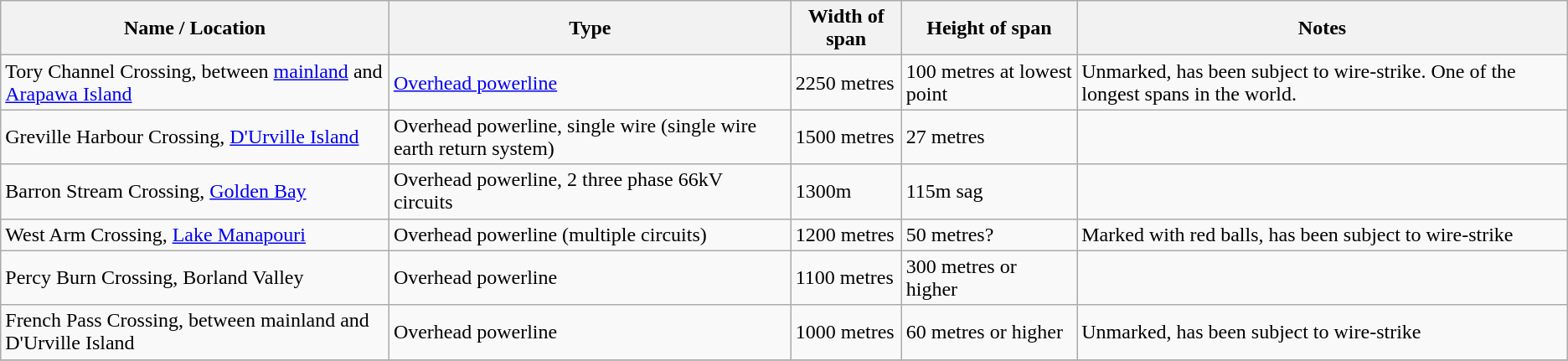<table class="wikitable">
<tr>
<th>Name / Location</th>
<th>Type</th>
<th>Width of span</th>
<th>Height of span</th>
<th>Notes</th>
</tr>
<tr>
<td>Tory Channel Crossing, between <a href='#'>mainland</a> and <a href='#'>Arapawa Island</a></td>
<td><a href='#'>Overhead powerline</a></td>
<td>2250 metres</td>
<td>100 metres at lowest point</td>
<td>Unmarked, has been subject to wire-strike. One of the longest spans in the world.</td>
</tr>
<tr>
<td>Greville Harbour Crossing, <a href='#'>D'Urville Island</a></td>
<td>Overhead powerline, single wire (single wire earth return system)</td>
<td>1500 metres</td>
<td>27 metres</td>
<td></td>
</tr>
<tr>
<td>Barron Stream Crossing, <a href='#'>Golden Bay</a></td>
<td>Overhead powerline, 2 three phase 66kV circuits</td>
<td>1300m</td>
<td>115m sag</td>
<td></td>
</tr>
<tr>
<td>West Arm Crossing, <a href='#'>Lake Manapouri</a></td>
<td>Overhead powerline (multiple circuits)</td>
<td>1200 metres</td>
<td>50 metres?</td>
<td>Marked with red balls, has been subject to wire-strike</td>
</tr>
<tr>
<td>Percy Burn Crossing, Borland Valley</td>
<td>Overhead powerline</td>
<td>1100 metres</td>
<td>300 metres or higher</td>
<td></td>
</tr>
<tr>
<td>French Pass Crossing, between mainland and D'Urville Island</td>
<td>Overhead powerline</td>
<td>1000 metres</td>
<td>60 metres or higher</td>
<td>Unmarked, has been subject to wire-strike</td>
</tr>
<tr>
</tr>
</table>
